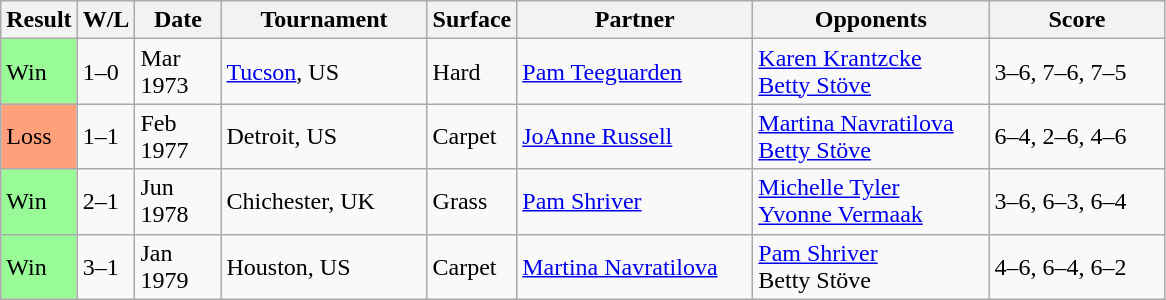<table class="sortable wikitable">
<tr>
<th>Result</th>
<th>W/L</th>
<th style="width:50px">Date</th>
<th style="width:130px">Tournament</th>
<th>Surface</th>
<th style="width:150px">Partner</th>
<th style="width:150px">Opponents</th>
<th style="width:110px" class="unsortable">Score</th>
</tr>
<tr>
<td style="background:#98fb98;">Win</td>
<td>1–0</td>
<td>Mar 1973</td>
<td><a href='#'>Tucson</a>, US</td>
<td>Hard</td>
<td> <a href='#'>Pam Teeguarden</a></td>
<td> <a href='#'>Karen Krantzcke</a> <br>  <a href='#'>Betty Stöve</a></td>
<td>3–6, 7–6, 7–5</td>
</tr>
<tr>
<td style="background:#ffa07a;">Loss</td>
<td>1–1</td>
<td>Feb 1977</td>
<td>Detroit, US</td>
<td>Carpet</td>
<td> <a href='#'>JoAnne Russell</a></td>
<td> <a href='#'>Martina Navratilova</a> <br>  <a href='#'>Betty Stöve</a></td>
<td>6–4, 2–6, 4–6</td>
</tr>
<tr>
<td style="background:#98fb98;">Win</td>
<td>2–1</td>
<td>Jun 1978</td>
<td>Chichester, UK</td>
<td>Grass</td>
<td> <a href='#'>Pam Shriver</a></td>
<td> <a href='#'>Michelle Tyler</a> <br>  <a href='#'>Yvonne Vermaak</a></td>
<td>3–6, 6–3, 6–4</td>
</tr>
<tr>
<td style="background:#98fb98;">Win</td>
<td>3–1</td>
<td>Jan 1979</td>
<td>Houston, US</td>
<td>Carpet</td>
<td> <a href='#'>Martina Navratilova</a></td>
<td> <a href='#'>Pam Shriver</a> <br>  Betty Stöve</td>
<td>4–6, 6–4, 6–2</td>
</tr>
</table>
